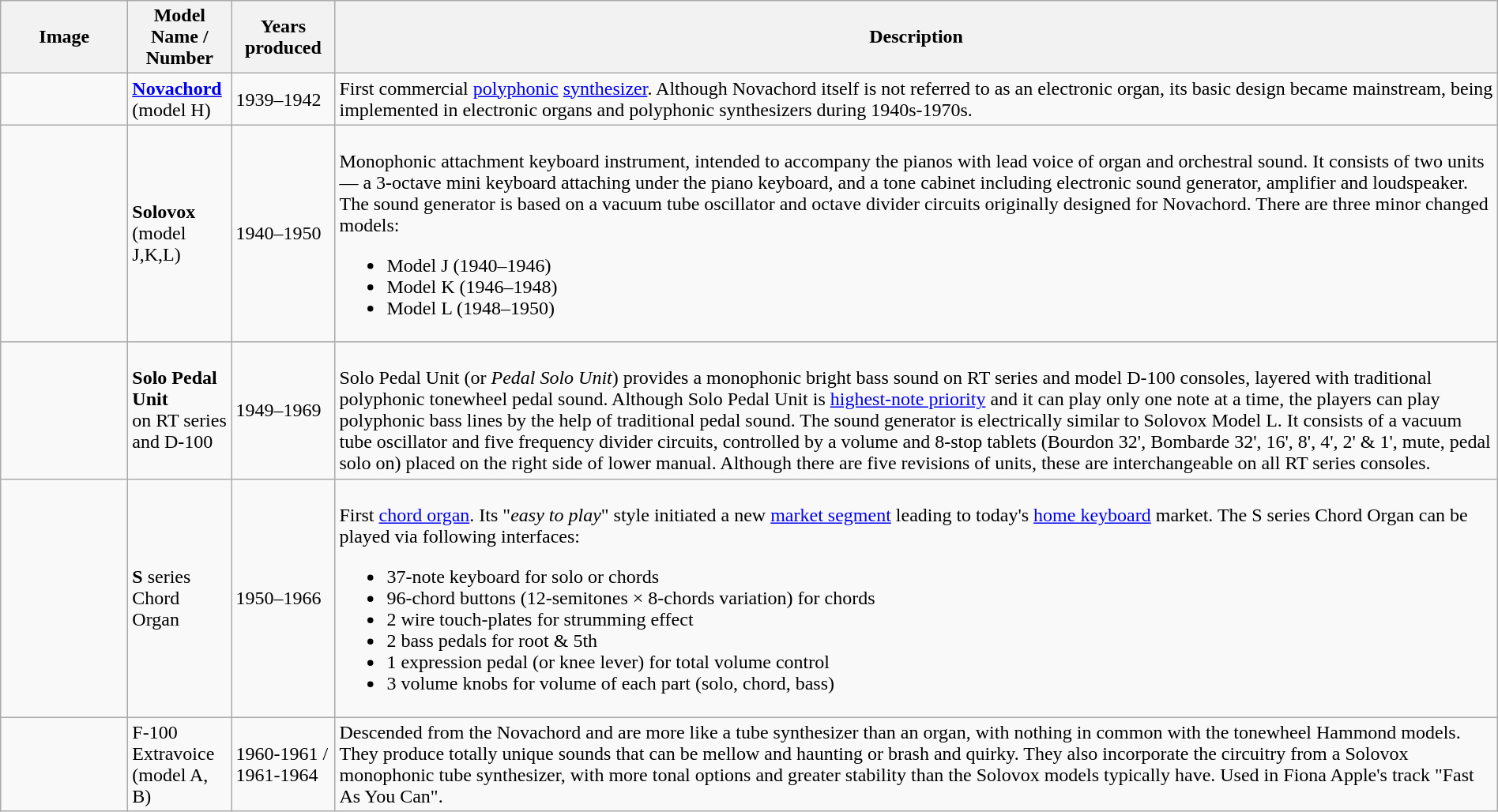<table class="wikitable sortable" style="width:100%">
<tr>
<th width="100px">Image</th>
<th width="80px">Model Name / Number</th>
<th width="80px">Years produced</th>
<th width="*">Description</th>
</tr>
<tr>
<td></td>
<td><strong><a href='#'>Novachord</a></strong> (model H)</td>
<td>1939–1942</td>
<td>First commercial <a href='#'>polyphonic</a> <a href='#'>synthesizer</a>.  Although Novachord itself is not referred to as an electronic organ, its basic design became mainstream, being implemented in electronic organs and polyphonic synthesizers during 1940s-1970s.</td>
</tr>
<tr>
<td></td>
<td><strong>Solovox</strong> <br>(model J,K,L)</td>
<td>1940–1950</td>
<td><br>Monophonic attachment keyboard instrument, intended to accompany the pianos with lead voice of organ and orchestral sound.  It consists of two units — a 3-octave mini keyboard attaching under the piano keyboard, and a tone cabinet including electronic sound generator, amplifier and loudspeaker.  The sound generator is based on a vacuum tube oscillator and octave divider circuits originally designed for Novachord. There are three minor changed models:<ul><li>Model J (1940–1946)</li><li>Model K (1946–1948)</li><li>Model L (1948–1950)</li></ul></td>
</tr>
<tr>
<td></td>
<td><strong>Solo Pedal Unit</strong> <br>on RT series and D-100</td>
<td>1949–1969</td>
<td><br>Solo Pedal Unit (or <em>Pedal Solo Unit</em>) provides a monophonic bright bass sound on RT series and model D-100 consoles, layered with traditional polyphonic tonewheel pedal sound.  Although Solo Pedal Unit is <a href='#'>highest-note priority</a> and it can play only one note at a time, the players can play polyphonic bass lines by the help of traditional pedal sound.  The sound generator is electrically similar to Solovox Model L. It consists of a vacuum tube oscillator and five frequency divider circuits, controlled by a volume and 8-stop tablets (Bourdon 32', Bombarde 32', 16', 8', 4', 2' & 1', mute, pedal solo on) placed on the right side of lower manual.  Although there are five revisions of units, these are interchangeable on all RT series consoles.</td>
</tr>
<tr>
<td></td>
<td><strong>S</strong> series <br>Chord Organ</td>
<td>1950–1966</td>
<td><br>First <a href='#'>chord organ</a>. Its "<em>easy to play</em>" style initiated a new <a href='#'>market segment</a> leading to today's <a href='#'>home keyboard</a> market.  The S series Chord Organ can be played via following interfaces:<ul><li>37-note keyboard for solo or chords</li><li>96-chord buttons (12-semitones × 8-chords variation) for chords</li><li>2 wire touch-plates for strumming effect</li><li>2 bass pedals for root & 5th</li><li>1 expression pedal (or knee lever) for total volume control</li><li>3 volume knobs for volume of each part (solo, chord, bass)</li></ul></td>
</tr>
<tr>
<td></td>
<td>F-100 Extravoice<br>(model A, B)</td>
<td>1960-1961 / 1961-1964</td>
<td>Descended from the Novachord and are more like a tube synthesizer than an organ, with nothing in common with the tonewheel Hammond models. They produce totally unique sounds that can be mellow and haunting or brash and quirky. They also incorporate the circuitry from a Solovox monophonic tube synthesizer, with more tonal options and greater stability than the Solovox models typically have.  Used in Fiona Apple's track "Fast As You Can".</td>
</tr>
</table>
